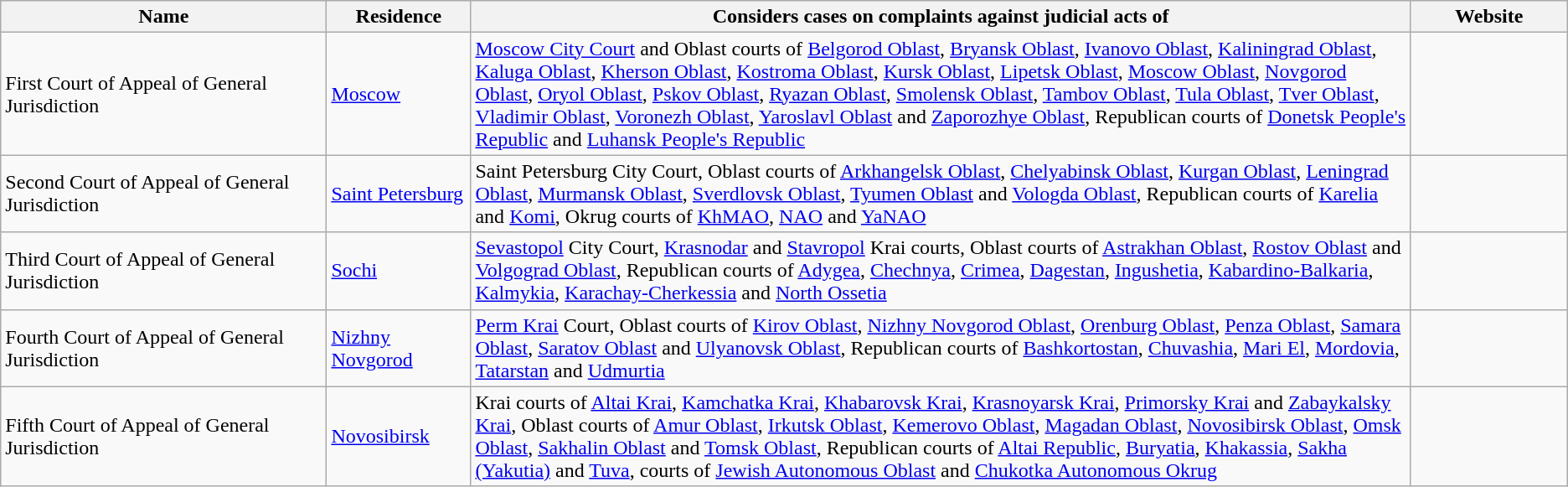<table class="wikitable">
<tr>
<th>Name</th>
<th>Residence</th>
<th style="width:60%">Considers cases on complaints against judicial acts of</th>
<th style="width:10%">Website</th>
</tr>
<tr>
<td>First Court of Appeal of General Jurisdiction</td>
<td><a href='#'>Moscow</a></td>
<td><a href='#'>Moscow City Court</a> and Oblast courts of <a href='#'>Belgorod Oblast</a>, <a href='#'>Bryansk Oblast</a>, <a href='#'>Ivanovo Oblast</a>, <a href='#'>Kaliningrad Oblast</a>, <a href='#'>Kaluga Oblast</a>, <a href='#'>Kherson Oblast</a>, <a href='#'>Kostroma Oblast</a>, <a href='#'>Kursk Oblast</a>, <a href='#'>Lipetsk Oblast</a>, <a href='#'>Moscow Oblast</a>, <a href='#'>Novgorod Oblast</a>, <a href='#'>Oryol Oblast</a>, <a href='#'>Pskov Oblast</a>, <a href='#'>Ryazan Oblast</a>, <a href='#'>Smolensk Oblast</a>, <a href='#'>Tambov Oblast</a>, <a href='#'>Tula Oblast</a>, <a href='#'>Tver Oblast</a>, <a href='#'>Vladimir Oblast</a>, <a href='#'>Voronezh Oblast</a>, <a href='#'>Yaroslavl Oblast</a> and <a href='#'>Zaporozhye Oblast</a>, Republican courts of <a href='#'>Donetsk People's Republic</a> and <a href='#'>Luhansk People's Republic</a></td>
<td></td>
</tr>
<tr>
<td>Second Court of Appeal of General Jurisdiction</td>
<td><a href='#'>Saint Petersburg</a></td>
<td>Saint Petersburg City Court, Oblast courts of <a href='#'>Arkhangelsk Oblast</a>, <a href='#'>Chelyabinsk Oblast</a>, <a href='#'>Kurgan Oblast</a>, <a href='#'>Leningrad Oblast</a>, <a href='#'>Murmansk Oblast</a>, <a href='#'>Sverdlovsk Oblast</a>, <a href='#'>Tyumen Oblast</a> and <a href='#'>Vologda Oblast</a>, Republican courts of <a href='#'>Karelia</a> and <a href='#'>Komi</a>, Okrug courts of  <a href='#'>KhMAO</a>, <a href='#'>NAO</a> and <a href='#'>YaNAO</a></td>
<td></td>
</tr>
<tr>
<td>Third Court of Appeal of General Jurisdiction</td>
<td><a href='#'>Sochi</a></td>
<td><a href='#'>Sevastopol</a> City Court, <a href='#'>Krasnodar</a> and <a href='#'>Stavropol</a> Krai courts, Oblast courts of <a href='#'>Astrakhan Oblast</a>, <a href='#'>Rostov Oblast</a> and <a href='#'>Volgograd Oblast</a>, Republican courts of <a href='#'>Adygea</a>, <a href='#'>Chechnya</a>, <a href='#'>Crimea</a>, <a href='#'>Dagestan</a>, <a href='#'>Ingushetia</a>, <a href='#'>Kabardino-Balkaria</a>, <a href='#'>Kalmykia</a>, <a href='#'>Karachay-Cherkessia</a> and <a href='#'>North Ossetia</a></td>
<td></td>
</tr>
<tr>
<td>Fourth Court of Appeal of General Jurisdiction</td>
<td><a href='#'>Nizhny Novgorod</a></td>
<td><a href='#'>Perm Krai</a> Court, Oblast courts of <a href='#'>Kirov Oblast</a>, <a href='#'>Nizhny Novgorod Oblast</a>, <a href='#'>Orenburg Oblast</a>, <a href='#'>Penza Oblast</a>, <a href='#'>Samara Oblast</a>, <a href='#'>Saratov Oblast</a> and <a href='#'>Ulyanovsk Oblast</a>, Republican courts of <a href='#'>Bashkortostan</a>, <a href='#'>Chuvashia</a>, <a href='#'>Mari El</a>, <a href='#'>Mordovia</a>, <a href='#'>Tatarstan</a> and <a href='#'>Udmurtia</a></td>
<td></td>
</tr>
<tr>
<td>Fifth Court of Appeal of General Jurisdiction</td>
<td><a href='#'>Novosibirsk</a></td>
<td>Krai courts of <a href='#'>Altai Krai</a>, <a href='#'>Kamchatka Krai</a>, <a href='#'>Khabarovsk Krai</a>, <a href='#'>Krasnoyarsk Krai</a>, <a href='#'>Primorsky Krai</a> and <a href='#'>Zabaykalsky Krai</a>, Oblast courts of <a href='#'>Amur Oblast</a>, <a href='#'>Irkutsk Oblast</a>, <a href='#'>Kemerovo Oblast</a>, <a href='#'>Magadan Oblast</a>, <a href='#'>Novosibirsk Oblast</a>, <a href='#'>Omsk Oblast</a>, <a href='#'>Sakhalin Oblast</a> and <a href='#'>Tomsk Oblast</a>, Republican courts of <a href='#'>Altai Republic</a>, <a href='#'>Buryatia</a>, <a href='#'>Khakassia</a>, <a href='#'>Sakha (Yakutia)</a> and <a href='#'>Tuva</a>, courts of <a href='#'>Jewish Autonomous Oblast</a> and <a href='#'>Chukotka Autonomous Okrug</a></td>
<td></td>
</tr>
</table>
